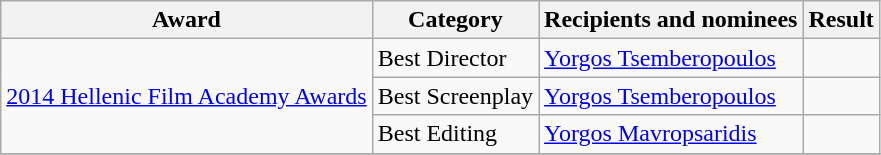<table class="wikitable">
<tr>
<th>Award</th>
<th>Category</th>
<th>Recipients and nominees</th>
<th>Result</th>
</tr>
<tr>
<td rowspan="3"><a href='#'>2014 Hellenic Film Academy Awards</a></td>
<td>Best Director</td>
<td><a href='#'>Yorgos Tsemberopoulos</a></td>
<td></td>
</tr>
<tr>
<td>Best Screenplay</td>
<td><a href='#'>Yorgos Tsemberopoulos</a></td>
<td></td>
</tr>
<tr>
<td>Best Editing</td>
<td><a href='#'>Yorgos Mavropsaridis</a></td>
<td></td>
</tr>
<tr>
</tr>
</table>
